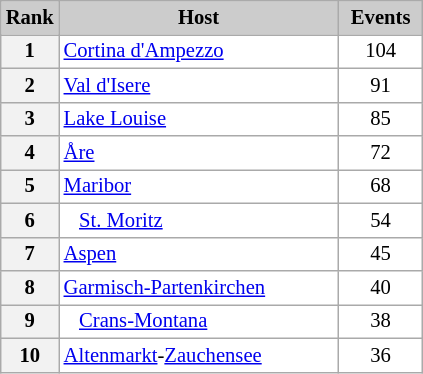<table class="wikitable plainrowheaders" style="background:#fff; font-size:86%; line-height:16px; border:grey solid 1px; border-collapse:collapse">
<tr>
<th style="background-color: #ccc;" width="30">Rank</th>
<th style="background-color: #ccc;" width="180">Host</th>
<th style="background:#ccc; width:20%">Events</th>
</tr>
<tr>
<th>1</th>
<td align=left> <a href='#'>Cortina d'Ampezzo</a></td>
<td align=center>104</td>
</tr>
<tr>
<th>2</th>
<td align=left> <a href='#'>Val d'Isere</a></td>
<td align=center>91</td>
</tr>
<tr>
<th>3</th>
<td align=left> <a href='#'>Lake Louise</a></td>
<td align=center>85</td>
</tr>
<tr>
<th>4</th>
<td align=left> <a href='#'>Åre</a></td>
<td align=center>72</td>
</tr>
<tr>
<th>5</th>
<td align=left> <a href='#'>Maribor</a></td>
<td align=center>68</td>
</tr>
<tr>
<th>6</th>
<td align=left>   <a href='#'>St. Moritz</a></td>
<td align=center>54</td>
</tr>
<tr>
<th>7</th>
<td align=left> <a href='#'>Aspen</a></td>
<td align=center>45</td>
</tr>
<tr>
<th>8</th>
<td align=left> <a href='#'>Garmisch-Partenkirchen</a></td>
<td align=center>40</td>
</tr>
<tr>
<th>9</th>
<td align=left>   <a href='#'>Crans-Montana</a></td>
<td align=center>38</td>
</tr>
<tr>
<th>10</th>
<td align=left> <a href='#'>Altenmarkt</a>-<a href='#'>Zauchensee</a></td>
<td align=center>36</td>
</tr>
</table>
